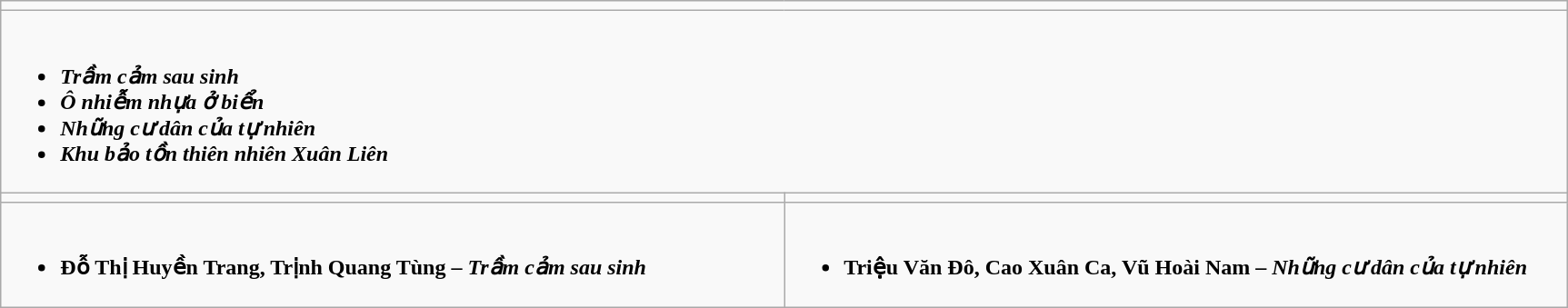<table class="wikitable" align="center" style="width:91%">
<tr>
<td colspan="2" style="vertical-align:top; width:100%;"></td>
</tr>
<tr>
<td colspan="2" valign="top"><br><ul><li><strong><em><span>Trầm cảm sau sinh</span></em></strong> </li><li><strong><em><span>Ô nhiễm nhựa ở biển</span></em></strong> </li><li><strong><em><span>Những cư dân của tự nhiên</span></em></strong> </li><li><strong><em><span>Khu bảo tồn thiên nhiên Xuân Liên</span></em></strong> </li></ul></td>
</tr>
<tr>
<td style="vertical-align:top; width:50%;"></td>
<td style="vertical-align:top; width:50%;"></td>
</tr>
<tr>
<td valign="top"><br><ul><li><strong>Đỗ Thị Huyền Trang, Trịnh Quang Tùng – <em>Trầm cảm sau sinh</em> </strong></li></ul></td>
<td valign="top"><br><ul><li><strong>Triệu Văn Đô, Cao Xuân Ca, Vũ Hoài Nam – <em>Những cư dân của tự nhiên</em> </strong></li></ul></td>
</tr>
</table>
